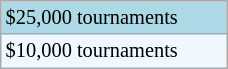<table class="wikitable" style="font-size:85%; width:12%;">
<tr style="background:lightblue;">
<td>$25,000 tournaments</td>
</tr>
<tr style="background:#f0f8ff;">
<td>$10,000 tournaments</td>
</tr>
</table>
